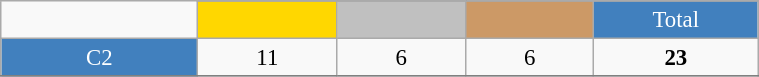<table class="wikitable"  style="font-size:95%; text-align:center; border:gray solid 1px; width:40%;">
<tr>
<td rowspan="2" style="width:3%;"></td>
</tr>
<tr>
<td style="width:2%;" bgcolor=gold></td>
<td style="width:2%;" bgcolor=silver></td>
<td style="width:2%;" bgcolor=cc9966></td>
<td style="width:2%; background-color:#4180be; color:white;">Total</td>
</tr>
<tr>
<td style="background-color:#4180be; color:white;">C2</td>
<td>11</td>
<td>6</td>
<td>6</td>
<td><strong>23</strong></td>
</tr>
<tr>
</tr>
</table>
